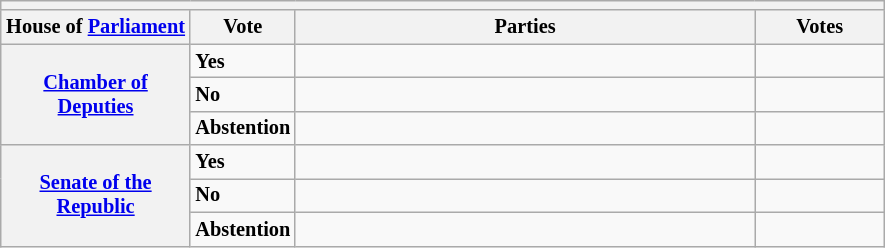<table class="wikitable" style="font-size:85%;">
<tr>
<th colspan="4"></th>
</tr>
<tr>
<th width="120">House of <a href='#'>Parliament</a></th>
<th width="60">Vote</th>
<th width="300">Parties</th>
<th width="80" align="center">Votes</th>
</tr>
<tr>
<th rowspan="3"><a href='#'>Chamber of Deputies</a><br></th>
<td> <strong>Yes</strong></td>
<td></td>
<td></td>
</tr>
<tr>
<td> <strong>No</strong></td>
<td></td>
<td></td>
</tr>
<tr>
<td><strong>Abstention</strong></td>
<td></td>
<td></td>
</tr>
<tr>
<th rowspan="3"><a href='#'>Senate of the Republic</a><br></th>
<td> <strong>Yes</strong></td>
<td></td>
<td></td>
</tr>
<tr>
<td> <strong>No</strong></td>
<td></td>
<td></td>
</tr>
<tr>
<td><strong>Abstention</strong></td>
<td></td>
<td></td>
</tr>
</table>
